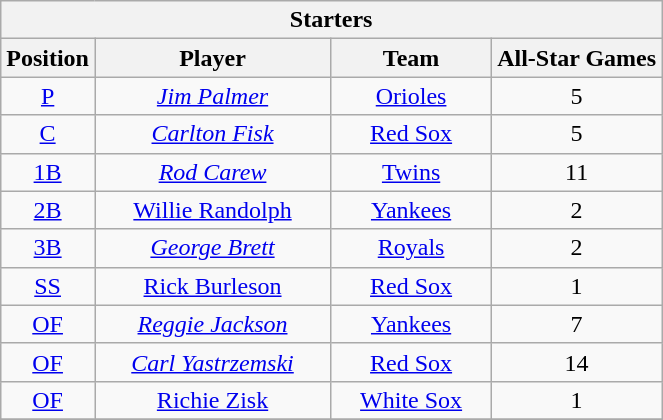<table class="wikitable" style="font-size: 100%; text-align:center;">
<tr>
<th colspan="4">Starters</th>
</tr>
<tr>
<th>Position</th>
<th width="150">Player</th>
<th width="100">Team</th>
<th>All-Star Games</th>
</tr>
<tr>
<td><a href='#'>P</a></td>
<td><em><a href='#'>Jim Palmer</a></em></td>
<td><a href='#'>Orioles</a></td>
<td>5</td>
</tr>
<tr>
<td><a href='#'>C</a></td>
<td><em><a href='#'>Carlton Fisk</a></em></td>
<td><a href='#'>Red Sox</a></td>
<td>5</td>
</tr>
<tr>
<td><a href='#'>1B</a></td>
<td><em><a href='#'>Rod Carew</a></em></td>
<td><a href='#'>Twins</a></td>
<td>11</td>
</tr>
<tr>
<td><a href='#'>2B</a></td>
<td><a href='#'>Willie Randolph</a></td>
<td><a href='#'>Yankees</a></td>
<td>2</td>
</tr>
<tr>
<td><a href='#'>3B</a></td>
<td><em><a href='#'>George Brett</a></em></td>
<td><a href='#'>Royals</a></td>
<td>2</td>
</tr>
<tr>
<td><a href='#'>SS</a></td>
<td><a href='#'>Rick Burleson</a></td>
<td><a href='#'>Red Sox</a></td>
<td>1</td>
</tr>
<tr>
<td><a href='#'>OF</a></td>
<td><em><a href='#'>Reggie Jackson</a></em></td>
<td><a href='#'>Yankees</a></td>
<td>7</td>
</tr>
<tr>
<td><a href='#'>OF</a></td>
<td><em><a href='#'>Carl Yastrzemski</a></em></td>
<td><a href='#'>Red Sox</a></td>
<td>14</td>
</tr>
<tr>
<td><a href='#'>OF</a></td>
<td><a href='#'>Richie Zisk</a></td>
<td><a href='#'>White Sox</a></td>
<td>1</td>
</tr>
<tr>
</tr>
</table>
